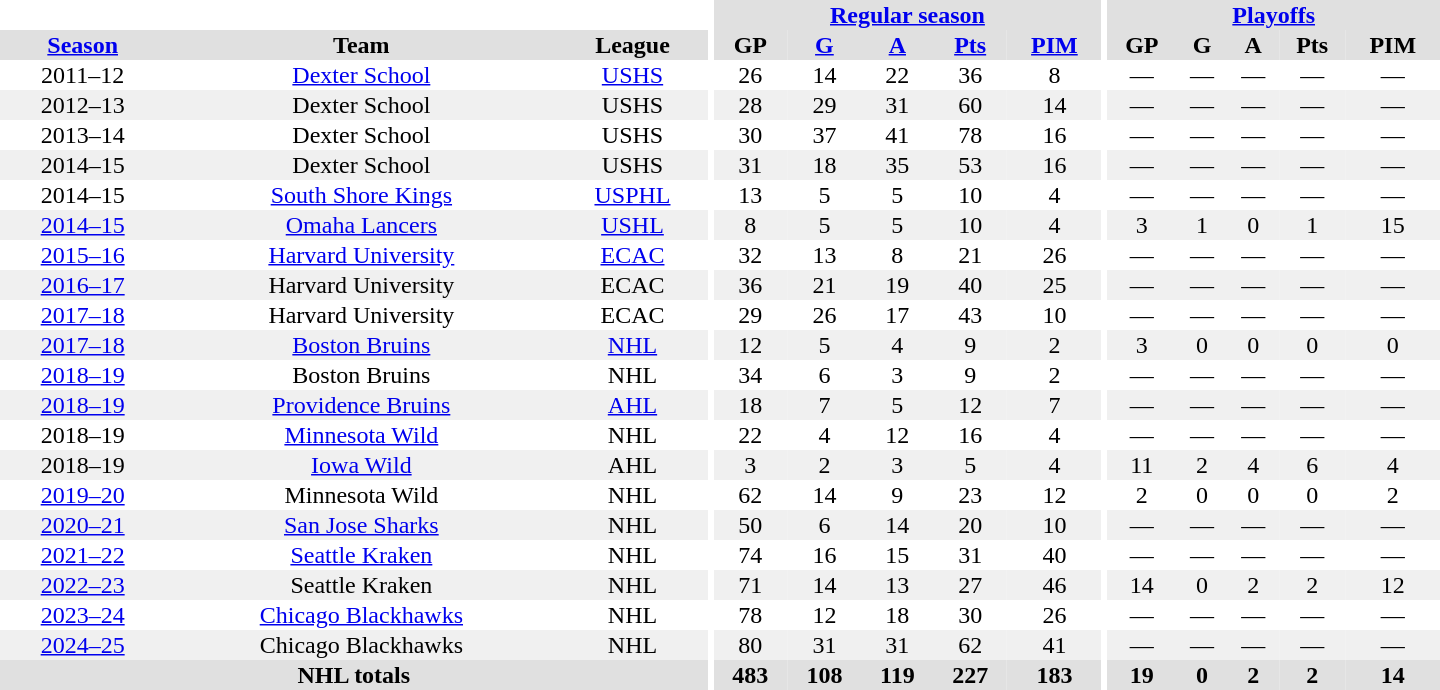<table border="0" cellpadding="1" cellspacing="0" style="text-align:center; width:60em">
<tr bgcolor="#e0e0e0">
<th colspan="3" bgcolor="#ffffff"></th>
<th rowspan="99" bgcolor="#ffffff"></th>
<th colspan="5"><a href='#'>Regular season</a></th>
<th rowspan="99" bgcolor="#ffffff"></th>
<th colspan="5"><a href='#'>Playoffs</a></th>
</tr>
<tr bgcolor="#e0e0e0">
<th><a href='#'>Season</a></th>
<th>Team</th>
<th>League</th>
<th>GP</th>
<th><a href='#'>G</a></th>
<th><a href='#'>A</a></th>
<th><a href='#'>Pts</a></th>
<th><a href='#'>PIM</a></th>
<th>GP</th>
<th>G</th>
<th>A</th>
<th>Pts</th>
<th>PIM</th>
</tr>
<tr ALIGN="center">
<td>2011–12</td>
<td><a href='#'>Dexter School</a></td>
<td><a href='#'>USHS</a></td>
<td>26</td>
<td>14</td>
<td>22</td>
<td>36</td>
<td>8</td>
<td>—</td>
<td>—</td>
<td>—</td>
<td>—</td>
<td>—</td>
</tr>
<tr ALIGN="center" bgcolor="#f0f0f0">
<td>2012–13</td>
<td>Dexter School</td>
<td>USHS</td>
<td>28</td>
<td>29</td>
<td>31</td>
<td>60</td>
<td>14</td>
<td>—</td>
<td>—</td>
<td>—</td>
<td>—</td>
<td>—</td>
</tr>
<tr>
<td>2013–14</td>
<td>Dexter School</td>
<td>USHS</td>
<td>30</td>
<td>37</td>
<td>41</td>
<td>78</td>
<td>16</td>
<td>—</td>
<td>—</td>
<td>—</td>
<td>—</td>
<td>—</td>
</tr>
<tr bgcolor="#f0f0f0">
<td>2014–15</td>
<td>Dexter School</td>
<td>USHS</td>
<td>31</td>
<td>18</td>
<td>35</td>
<td>53</td>
<td>16</td>
<td>—</td>
<td>—</td>
<td>—</td>
<td>—</td>
<td>—</td>
</tr>
<tr>
<td>2014–15</td>
<td><a href='#'>South Shore Kings</a></td>
<td><a href='#'>USPHL</a></td>
<td>13</td>
<td>5</td>
<td>5</td>
<td>10</td>
<td>4</td>
<td>—</td>
<td>—</td>
<td>—</td>
<td>—</td>
<td>—</td>
</tr>
<tr bgcolor="#f0f0f0">
<td><a href='#'>2014–15</a></td>
<td><a href='#'>Omaha Lancers</a></td>
<td><a href='#'>USHL</a></td>
<td>8</td>
<td>5</td>
<td>5</td>
<td>10</td>
<td>4</td>
<td>3</td>
<td>1</td>
<td>0</td>
<td>1</td>
<td>15</td>
</tr>
<tr>
<td><a href='#'>2015–16</a></td>
<td><a href='#'>Harvard University</a></td>
<td><a href='#'>ECAC</a></td>
<td>32</td>
<td>13</td>
<td>8</td>
<td>21</td>
<td>26</td>
<td>—</td>
<td>—</td>
<td>—</td>
<td>—</td>
<td>—</td>
</tr>
<tr bgcolor="#f0f0f0">
<td><a href='#'>2016–17</a></td>
<td>Harvard University</td>
<td>ECAC</td>
<td>36</td>
<td>21</td>
<td>19</td>
<td>40</td>
<td>25</td>
<td>—</td>
<td>—</td>
<td>—</td>
<td>—</td>
<td>—</td>
</tr>
<tr>
<td><a href='#'>2017–18</a></td>
<td>Harvard University</td>
<td>ECAC</td>
<td>29</td>
<td>26</td>
<td>17</td>
<td>43</td>
<td>10</td>
<td>—</td>
<td>—</td>
<td>—</td>
<td>—</td>
<td>—</td>
</tr>
<tr bgcolor="#f0f0f0">
<td><a href='#'>2017–18</a></td>
<td><a href='#'>Boston Bruins</a></td>
<td><a href='#'>NHL</a></td>
<td>12</td>
<td>5</td>
<td>4</td>
<td>9</td>
<td>2</td>
<td>3</td>
<td>0</td>
<td>0</td>
<td>0</td>
<td>0</td>
</tr>
<tr>
<td><a href='#'>2018–19</a></td>
<td>Boston Bruins</td>
<td>NHL</td>
<td>34</td>
<td>6</td>
<td>3</td>
<td>9</td>
<td>2</td>
<td>—</td>
<td>—</td>
<td>—</td>
<td>—</td>
<td>—</td>
</tr>
<tr bgcolor="#f0f0f0">
<td><a href='#'>2018–19</a></td>
<td><a href='#'>Providence Bruins</a></td>
<td><a href='#'>AHL</a></td>
<td>18</td>
<td>7</td>
<td>5</td>
<td>12</td>
<td>7</td>
<td>—</td>
<td>—</td>
<td>—</td>
<td>—</td>
<td>—</td>
</tr>
<tr>
<td>2018–19</td>
<td><a href='#'>Minnesota Wild</a></td>
<td>NHL</td>
<td>22</td>
<td>4</td>
<td>12</td>
<td>16</td>
<td>4</td>
<td>—</td>
<td>—</td>
<td>—</td>
<td>—</td>
<td>—</td>
</tr>
<tr bgcolor="#f0f0f0">
<td>2018–19</td>
<td><a href='#'>Iowa Wild</a></td>
<td>AHL</td>
<td>3</td>
<td>2</td>
<td>3</td>
<td>5</td>
<td>4</td>
<td>11</td>
<td>2</td>
<td>4</td>
<td>6</td>
<td>4</td>
</tr>
<tr>
<td><a href='#'>2019–20</a></td>
<td>Minnesota Wild</td>
<td>NHL</td>
<td>62</td>
<td>14</td>
<td>9</td>
<td>23</td>
<td>12</td>
<td>2</td>
<td>0</td>
<td>0</td>
<td>0</td>
<td>2</td>
</tr>
<tr bgcolor="#f0f0f0">
<td><a href='#'>2020–21</a></td>
<td><a href='#'>San Jose Sharks</a></td>
<td>NHL</td>
<td>50</td>
<td>6</td>
<td>14</td>
<td>20</td>
<td>10</td>
<td>—</td>
<td>—</td>
<td>—</td>
<td>—</td>
<td>—</td>
</tr>
<tr>
<td><a href='#'>2021–22</a></td>
<td><a href='#'>Seattle Kraken</a></td>
<td>NHL</td>
<td>74</td>
<td>16</td>
<td>15</td>
<td>31</td>
<td>40</td>
<td>—</td>
<td>—</td>
<td>—</td>
<td>—</td>
<td>—</td>
</tr>
<tr bgcolor="#f0f0f0">
<td><a href='#'>2022–23</a></td>
<td>Seattle Kraken</td>
<td>NHL</td>
<td>71</td>
<td>14</td>
<td>13</td>
<td>27</td>
<td>46</td>
<td>14</td>
<td>0</td>
<td>2</td>
<td>2</td>
<td>12</td>
</tr>
<tr>
<td><a href='#'>2023–24</a></td>
<td><a href='#'>Chicago Blackhawks</a></td>
<td>NHL</td>
<td>78</td>
<td>12</td>
<td>18</td>
<td>30</td>
<td>26</td>
<td>—</td>
<td>—</td>
<td>—</td>
<td>—</td>
<td>—</td>
</tr>
<tr bgcolor="#f0f0f0">
<td><a href='#'>2024–25</a></td>
<td>Chicago Blackhawks</td>
<td>NHL</td>
<td>80</td>
<td>31</td>
<td>31</td>
<td>62</td>
<td>41</td>
<td>—</td>
<td>—</td>
<td>—</td>
<td>—</td>
<td>—</td>
</tr>
<tr bgcolor="#e0e0e0">
<th colspan="3">NHL totals</th>
<th>483</th>
<th>108</th>
<th>119</th>
<th>227</th>
<th>183</th>
<th>19</th>
<th>0</th>
<th>2</th>
<th>2</th>
<th>14</th>
</tr>
</table>
